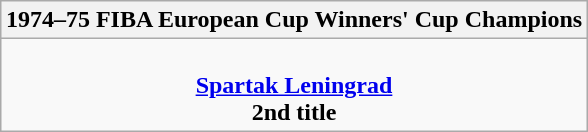<table class=wikitable style="text-align:center; margin:auto">
<tr>
<th>1974–75 FIBA European Cup Winners' Cup Champions</th>
</tr>
<tr>
<td><br> <strong><a href='#'>Spartak Leningrad</a></strong> <br> <strong>2nd title</strong></td>
</tr>
</table>
